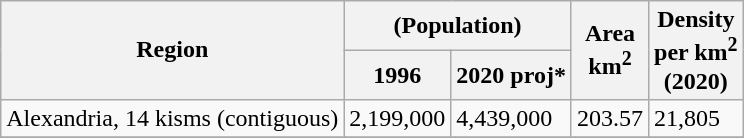<table class="wikitable sortable">
<tr>
<th rowspan=2>Region</th>
<th colspan=2>(Population)</th>
<th rowspan=2>Area<br>km<sup>2</sup></th>
<th rowspan=2>Density<br>per km<sup>2</sup><br>(2020)</th>
</tr>
<tr>
<th>1996</th>
<th>2020 proj*</th>
</tr>
<tr>
<td>Alexandria, 14 kisms (contiguous)</td>
<td>2,199,000</td>
<td>4,439,000</td>
<td>203.57</td>
<td>21,805</td>
</tr>
<tr>
</tr>
</table>
